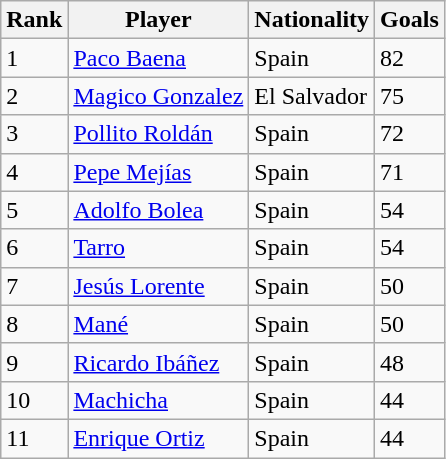<table class="wikitable">
<tr>
<th>Rank</th>
<th>Player</th>
<th>Nationality</th>
<th>Goals</th>
</tr>
<tr>
<td>1</td>
<td><a href='#'>Paco Baena</a></td>
<td> Spain</td>
<td>82</td>
</tr>
<tr>
<td>2</td>
<td><a href='#'>Magico Gonzalez</a></td>
<td> El Salvador</td>
<td>75</td>
</tr>
<tr>
<td>3</td>
<td><a href='#'>Pollito Roldán</a></td>
<td> Spain</td>
<td>72</td>
</tr>
<tr>
<td>4</td>
<td><a href='#'>Pepe Mejías</a></td>
<td> Spain</td>
<td>71</td>
</tr>
<tr>
<td>5</td>
<td><a href='#'>Adolfo Bolea</a></td>
<td> Spain</td>
<td>54</td>
</tr>
<tr>
<td>6</td>
<td><a href='#'>Tarro</a></td>
<td> Spain</td>
<td>54</td>
</tr>
<tr>
<td>7</td>
<td><a href='#'>Jesús Lorente</a></td>
<td> Spain</td>
<td>50</td>
</tr>
<tr>
<td>8</td>
<td><a href='#'>Mané</a></td>
<td> Spain</td>
<td>50</td>
</tr>
<tr>
<td>9</td>
<td><a href='#'>Ricardo Ibáñez</a></td>
<td> Spain</td>
<td>48</td>
</tr>
<tr>
<td>10</td>
<td><a href='#'>Machicha</a></td>
<td> Spain</td>
<td>44</td>
</tr>
<tr>
<td>11</td>
<td><a href='#'>Enrique Ortiz</a></td>
<td> Spain</td>
<td>44</td>
</tr>
</table>
